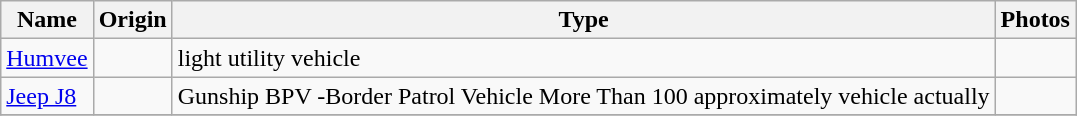<table class="wikitable">
<tr>
<th>Name</th>
<th>Origin</th>
<th>Type</th>
<th>Photos</th>
</tr>
<tr>
<td><a href='#'>Humvee</a></td>
<td></td>
<td>light utility vehicle</td>
<td></td>
</tr>
<tr>
<td><a href='#'>Jeep J8</a></td>
<td></td>
<td>Gunship BPV -Border Patrol Vehicle More Than 100 approximately vehicle actually</td>
<td></td>
</tr>
<tr>
</tr>
</table>
